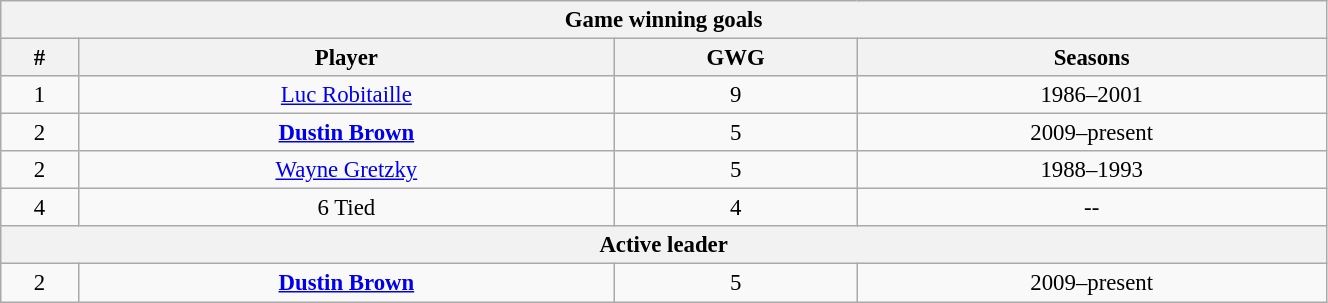<table class="wikitable" style="text-align: center; font-size: 95%" width="70%">
<tr>
<th colspan="4">Game winning goals</th>
</tr>
<tr>
<th>#</th>
<th>Player</th>
<th>GWG</th>
<th>Seasons</th>
</tr>
<tr>
<td>1</td>
<td><a href='#'>Luc Robitaille</a></td>
<td>9</td>
<td>1986–2001</td>
</tr>
<tr>
<td>2</td>
<td><strong><a href='#'>Dustin Brown</a></strong></td>
<td>5</td>
<td>2009–present</td>
</tr>
<tr>
<td>2</td>
<td><a href='#'>Wayne Gretzky</a></td>
<td>5</td>
<td>1988–1993</td>
</tr>
<tr>
<td>4</td>
<td>6 Tied</td>
<td>4</td>
<td>--</td>
</tr>
<tr>
<th colspan="4">Active leader</th>
</tr>
<tr>
<td>2</td>
<td><strong><a href='#'>Dustin Brown</a></strong></td>
<td>5</td>
<td>2009–present</td>
</tr>
</table>
